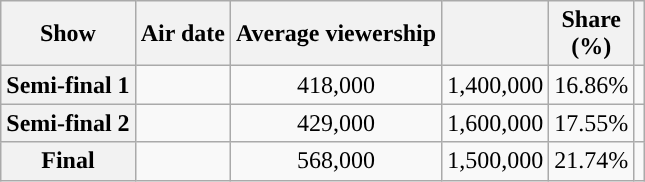<table class="wikitable plainrowheaders" style="text-align:center">
<tr>
<th>Show</th>
<th>Air date</th>
<th>Average viewership</th>
<th></th>
<th>Share<br>(%)</th>
<th></th>
</tr>
<tr>
<th scope="row">Semi-final 1</th>
<td></td>
<td>418,000</td>
<td>1,400,000</td>
<td>16.86%</td>
<td></td>
</tr>
<tr>
<th scope="row">Semi-final 2</th>
<td></td>
<td>429,000</td>
<td>1,600,000</td>
<td>17.55%</td>
<td></td>
</tr>
<tr>
<th scope="row">Final</th>
<td></td>
<td>568,000</td>
<td>1,500,000</td>
<td>21.74%</td>
<td></td>
</tr>
</table>
